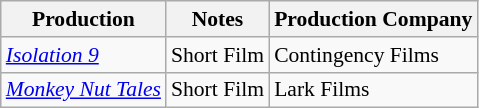<table class="wikitable" style="font-size: 90%;">
<tr>
<th>Production</th>
<th>Notes</th>
<th>Production Company</th>
</tr>
<tr>
<td><em><a href='#'>Isolation 9</a></em></td>
<td>Short Film</td>
<td>Contingency Films</td>
</tr>
<tr>
<td><em><a href='#'>Monkey Nut Tales</a></em></td>
<td>Short Film</td>
<td>Lark Films</td>
</tr>
</table>
